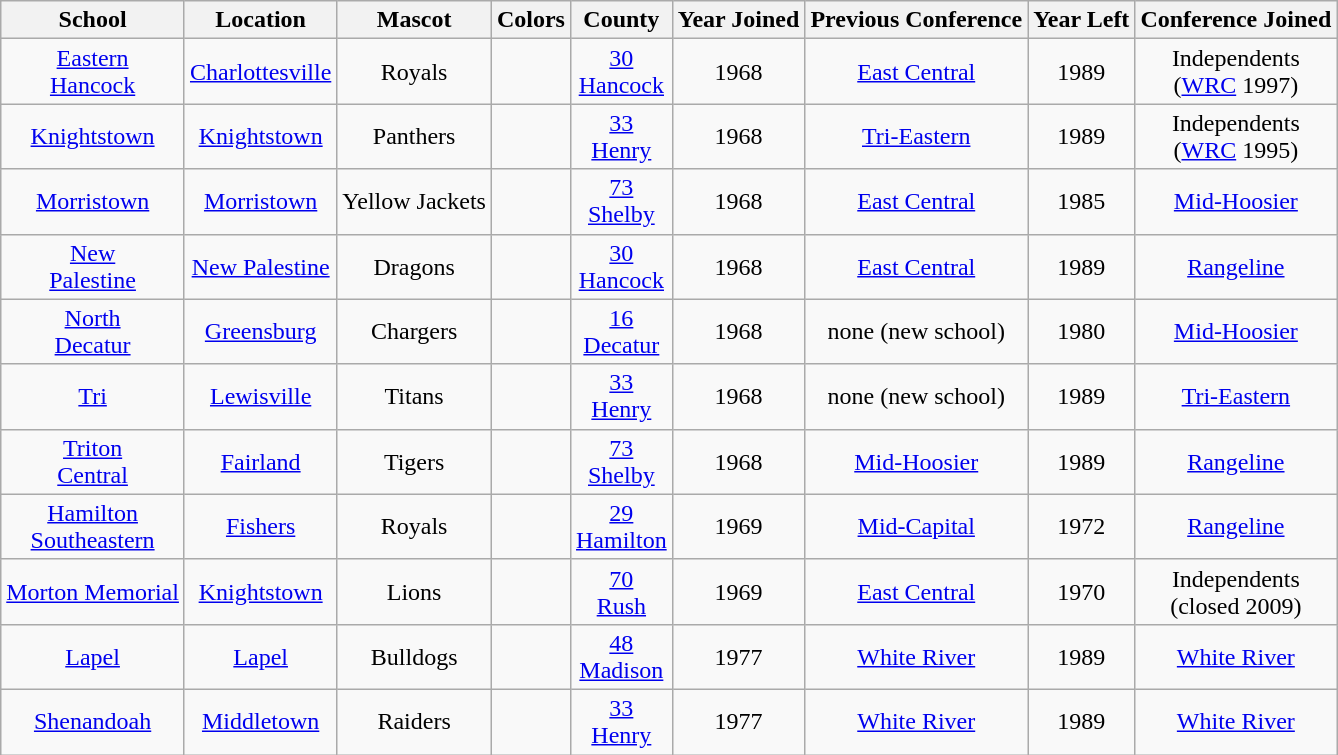<table class="wikitable" style="text-align:center;">
<tr>
<th>School</th>
<th>Location</th>
<th>Mascot</th>
<th>Colors</th>
<th>County</th>
<th>Year Joined</th>
<th>Previous Conference</th>
<th>Year Left</th>
<th>Conference Joined</th>
</tr>
<tr>
<td><a href='#'>Eastern <br> Hancock</a></td>
<td><a href='#'>Charlottesville</a></td>
<td>Royals</td>
<td> </td>
<td><a href='#'>30 <br> Hancock</a></td>
<td>1968</td>
<td><a href='#'>East Central</a></td>
<td>1989</td>
<td>Independents<br>(<a href='#'>WRC</a> 1997)</td>
</tr>
<tr>
<td><a href='#'>Knightstown</a></td>
<td><a href='#'>Knightstown</a></td>
<td>Panthers</td>
<td> </td>
<td><a href='#'>33 <br> Henry</a></td>
<td>1968</td>
<td><a href='#'>Tri-Eastern</a></td>
<td>1989</td>
<td>Independents<br>(<a href='#'>WRC</a> 1995)</td>
</tr>
<tr>
<td><a href='#'>Morristown</a></td>
<td><a href='#'>Morristown</a></td>
<td>Yellow Jackets</td>
<td>  </td>
<td><a href='#'>73 <br> Shelby</a></td>
<td>1968</td>
<td><a href='#'>East Central</a></td>
<td>1985</td>
<td><a href='#'>Mid-Hoosier</a></td>
</tr>
<tr>
<td><a href='#'>New <br> Palestine</a></td>
<td><a href='#'>New Palestine</a></td>
<td>Dragons</td>
<td> </td>
<td><a href='#'>30 <br> Hancock</a></td>
<td>1968</td>
<td><a href='#'>East Central</a></td>
<td>1989</td>
<td><a href='#'>Rangeline</a></td>
</tr>
<tr>
<td><a href='#'>North <br> Decatur</a></td>
<td><a href='#'>Greensburg</a></td>
<td>Chargers</td>
<td>  </td>
<td><a href='#'>16 <br> Decatur</a></td>
<td>1968</td>
<td>none (new school)</td>
<td>1980</td>
<td><a href='#'>Mid-Hoosier</a></td>
</tr>
<tr>
<td><a href='#'>Tri</a></td>
<td><a href='#'>Lewisville</a></td>
<td>Titans</td>
<td> </td>
<td><a href='#'>33 <br> Henry</a></td>
<td>1968</td>
<td>none (new school)</td>
<td>1989</td>
<td><a href='#'>Tri-Eastern</a></td>
</tr>
<tr>
<td><a href='#'>Triton <br> Central</a></td>
<td><a href='#'>Fairland</a></td>
<td>Tigers</td>
<td> </td>
<td><a href='#'>73 <br> Shelby</a></td>
<td>1968</td>
<td><a href='#'>Mid-Hoosier</a></td>
<td>1989</td>
<td><a href='#'>Rangeline</a></td>
</tr>
<tr>
<td><a href='#'>Hamilton <br> Southeastern</a></td>
<td><a href='#'>Fishers</a></td>
<td>Royals</td>
<td>  </td>
<td><a href='#'>29 <br> Hamilton</a></td>
<td>1969</td>
<td><a href='#'>Mid-Capital</a></td>
<td>1972</td>
<td><a href='#'>Rangeline</a></td>
</tr>
<tr>
<td><a href='#'>Morton Memorial</a></td>
<td><a href='#'>Knightstown</a></td>
<td>Lions</td>
<td> </td>
<td><a href='#'>70 <br> Rush</a></td>
<td>1969</td>
<td><a href='#'>East Central</a></td>
<td>1970</td>
<td>Independents<br>(closed 2009)</td>
</tr>
<tr>
<td><a href='#'>Lapel</a></td>
<td><a href='#'>Lapel</a></td>
<td>Bulldogs</td>
<td> </td>
<td><a href='#'>48 <br> Madison</a></td>
<td>1977</td>
<td><a href='#'>White River</a></td>
<td>1989</td>
<td><a href='#'>White River</a></td>
</tr>
<tr>
<td><a href='#'>Shenandoah</a></td>
<td><a href='#'>Middletown</a></td>
<td>Raiders</td>
<td> </td>
<td><a href='#'>33 <br> Henry</a></td>
<td>1977</td>
<td><a href='#'>White River</a></td>
<td>1989</td>
<td><a href='#'>White River</a></td>
</tr>
</table>
